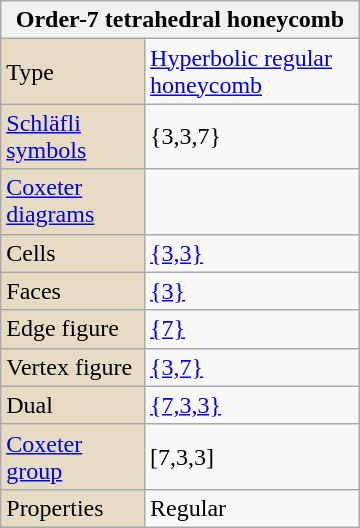<table class="wikitable" align="right" style="margin-left:10px" width=240>
<tr>
<th bgcolor=#e7dcc3 colspan=2>Order-7 tetrahedral honeycomb</th>
</tr>
<tr>
<td bgcolor=#e7dcc3>Type</td>
<td><a href='#'>Hyperbolic regular honeycomb</a></td>
</tr>
<tr>
<td bgcolor=#e7dcc3><a href='#'>Schläfli symbols</a></td>
<td>{3,3,7}</td>
</tr>
<tr>
<td bgcolor=#e7dcc3><a href='#'>Coxeter diagrams</a></td>
<td></td>
</tr>
<tr>
<td bgcolor=#e7dcc3>Cells</td>
<td><a href='#'>{3,3}</a> </td>
</tr>
<tr>
<td bgcolor=#e7dcc3>Faces</td>
<td><a href='#'>{3}</a></td>
</tr>
<tr>
<td bgcolor=#e7dcc3>Edge figure</td>
<td><a href='#'>{7}</a></td>
</tr>
<tr>
<td bgcolor=#e7dcc3>Vertex figure</td>
<td><a href='#'>{3,7}</a> </td>
</tr>
<tr>
<td bgcolor=#e7dcc3>Dual</td>
<td><a href='#'>{7,3,3}</a></td>
</tr>
<tr>
<td bgcolor=#e7dcc3><a href='#'>Coxeter group</a></td>
<td>[7,3,3]</td>
</tr>
<tr>
<td bgcolor=#e7dcc3>Properties</td>
<td>Regular</td>
</tr>
</table>
